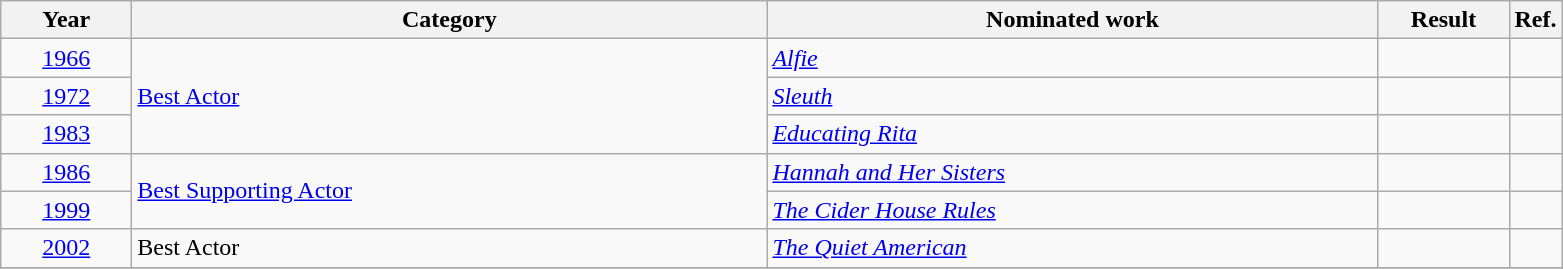<table class=wikitable>
<tr>
<th scope="col" style="width:5em;">Year</th>
<th scope="col" style="width:26em;">Category</th>
<th scope="col" style="width:25em;">Nominated work</th>
<th scope="col" style="width:5em;">Result</th>
<th>Ref.</th>
</tr>
<tr>
<td style="text-align:center;"><a href='#'>1966</a></td>
<td rowspan="3"><a href='#'>Best Actor</a></td>
<td><em><a href='#'>Alfie</a></em></td>
<td></td>
<td style="text-align:center;"></td>
</tr>
<tr>
<td style="text-align:center;"><a href='#'>1972</a></td>
<td><em><a href='#'>Sleuth</a></em></td>
<td></td>
<td style="text-align:center;"></td>
</tr>
<tr>
<td style="text-align:center;"><a href='#'>1983</a></td>
<td><em><a href='#'>Educating Rita</a></em></td>
<td></td>
<td style="text-align:center;"></td>
</tr>
<tr>
<td style="text-align:center;"><a href='#'>1986</a></td>
<td rowspan="2"><a href='#'>Best Supporting Actor</a></td>
<td><em><a href='#'>Hannah and Her Sisters</a></em></td>
<td></td>
<td style="text-align:center;"></td>
</tr>
<tr>
<td style="text-align:center;"><a href='#'>1999</a></td>
<td><em><a href='#'>The Cider House Rules</a></em></td>
<td></td>
<td style="text-align:center;"></td>
</tr>
<tr>
<td style="text-align:center;"><a href='#'>2002</a></td>
<td>Best Actor</td>
<td><em><a href='#'>The Quiet American</a></em></td>
<td></td>
<td style="text-align:center;"></td>
</tr>
<tr>
</tr>
</table>
